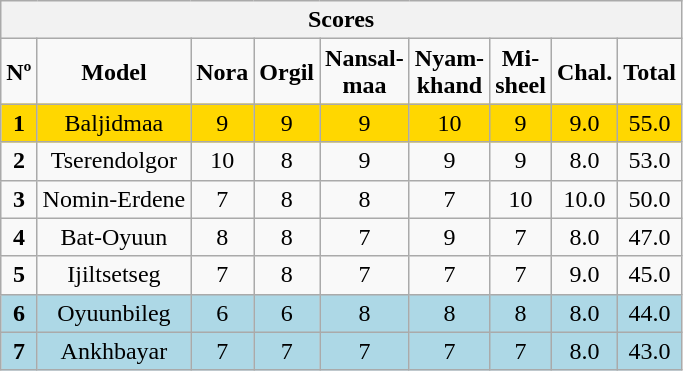<table class="wikitable collapsible autocollapse" style="text-align:center;">
<tr>
<th colspan="9">Scores</th>
</tr>
<tr>
<td><strong>Nº</strong></td>
<td><strong>Model</strong></td>
<td><strong>Nora</strong></td>
<td><strong>Orgil</strong></td>
<td><strong>Nansal-<br>maa</strong></td>
<td><strong>Nyam-<br>khand</strong></td>
<td><strong>Mi-<br>sheel</strong></td>
<td><strong>Chal.</strong></td>
<td><strong>Total</strong></td>
</tr>
<tr>
<td style="background:gold"><strong>1</strong></td>
<td style="background:gold">Baljidmaa</td>
<td style="background:gold">9</td>
<td style="background:gold">9</td>
<td style="background:gold">9</td>
<td style="background:gold">10</td>
<td style="background:gold">9</td>
<td style="background:gold">9.0</td>
<td style="background:gold">55.0</td>
</tr>
<tr>
<td><strong>2</strong></td>
<td>Tserendolgor</td>
<td>10</td>
<td>8</td>
<td>9</td>
<td>9</td>
<td>9</td>
<td>8.0</td>
<td>53.0</td>
</tr>
<tr>
<td><strong>3</strong></td>
<td>Nomin-Erdene</td>
<td>7</td>
<td>8</td>
<td>8</td>
<td>7</td>
<td>10</td>
<td>10.0</td>
<td>50.0</td>
</tr>
<tr>
<td><strong>4</strong></td>
<td>Bat-Oyuun</td>
<td>8</td>
<td>8</td>
<td>7</td>
<td>9</td>
<td>7</td>
<td>8.0</td>
<td>47.0</td>
</tr>
<tr>
<td><strong>5</strong></td>
<td>Ijiltsetseg</td>
<td>7</td>
<td>8</td>
<td>7</td>
<td>7</td>
<td>7</td>
<td>9.0</td>
<td>45.0</td>
</tr>
<tr>
<td style="background:lightblue"><strong>6</strong></td>
<td style="background:lightblue">Oyuunbileg</td>
<td style="background:lightblue">6</td>
<td style="background:lightblue">6</td>
<td style="background:lightblue">8</td>
<td style="background:lightblue">8</td>
<td style="background:lightblue">8</td>
<td style="background:lightblue">8.0</td>
<td style="background:lightblue">44.0</td>
</tr>
<tr>
<td style="background:lightblue"><strong>7</strong></td>
<td style="background:lightblue">Ankhbayar</td>
<td style="background:lightblue">7</td>
<td style="background:lightblue">7</td>
<td style="background:lightblue">7</td>
<td style="background:lightblue">7</td>
<td style="background:lightblue">7</td>
<td style="background:lightblue">8.0</td>
<td style="background:lightblue">43.0</td>
</tr>
</table>
